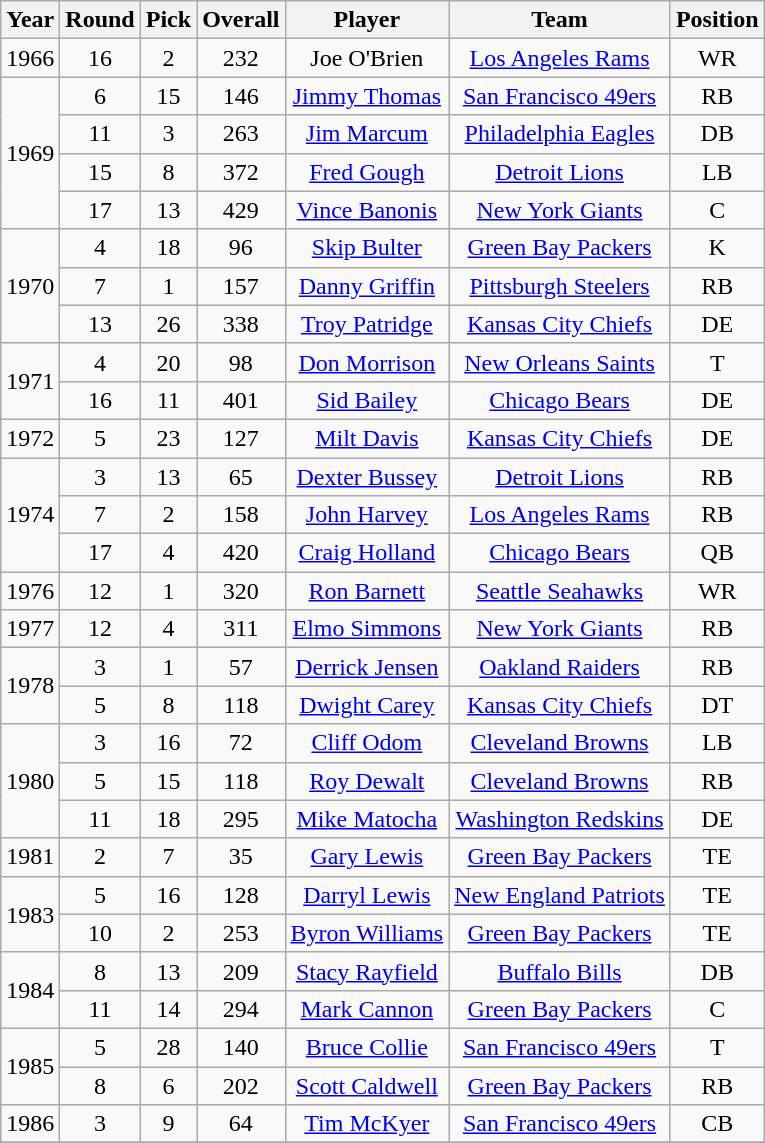<table class="wikitable sortable" style="text-align: center;">
<tr>
<th>Year</th>
<th>Round</th>
<th>Pick</th>
<th>Overall</th>
<th>Player</th>
<th>Team</th>
<th>Position</th>
</tr>
<tr>
<td>1966</td>
<td>16</td>
<td>2</td>
<td>232</td>
<td>Joe O'Brien</td>
<td><a href='#'>Los Angeles Rams</a></td>
<td>WR</td>
</tr>
<tr>
<td rowspan="4">1969</td>
<td>6</td>
<td>15</td>
<td>146</td>
<td><a href='#'>Jimmy Thomas</a></td>
<td><a href='#'>San Francisco 49ers</a></td>
<td>RB</td>
</tr>
<tr>
<td>11</td>
<td>3</td>
<td>263</td>
<td><a href='#'>Jim Marcum</a></td>
<td><a href='#'>Philadelphia Eagles</a></td>
<td>DB</td>
</tr>
<tr>
<td>15</td>
<td>8</td>
<td>372</td>
<td><a href='#'>Fred Gough</a></td>
<td><a href='#'>Detroit Lions</a></td>
<td>LB</td>
</tr>
<tr>
<td>17</td>
<td>13</td>
<td>429</td>
<td><a href='#'>Vince Banonis</a></td>
<td><a href='#'>New York Giants</a></td>
<td>C</td>
</tr>
<tr>
<td rowspan="3">1970</td>
<td>4</td>
<td>18</td>
<td>96</td>
<td><a href='#'>Skip Bulter</a></td>
<td><a href='#'>Green Bay Packers</a></td>
<td>K</td>
</tr>
<tr>
<td>7</td>
<td>1</td>
<td>157</td>
<td><a href='#'>Danny Griffin</a></td>
<td><a href='#'>Pittsburgh Steelers</a></td>
<td>RB</td>
</tr>
<tr>
<td>13</td>
<td>26</td>
<td>338</td>
<td><a href='#'>Troy Patridge</a></td>
<td><a href='#'>Kansas City Chiefs</a></td>
<td>DE</td>
</tr>
<tr>
<td rowspan="2">1971</td>
<td>4</td>
<td>20</td>
<td>98</td>
<td><a href='#'>Don Morrison</a></td>
<td><a href='#'>New Orleans Saints</a></td>
<td>T</td>
</tr>
<tr>
<td>16</td>
<td>11</td>
<td>401</td>
<td><a href='#'>Sid Bailey</a></td>
<td><a href='#'>Chicago Bears</a></td>
<td>DE</td>
</tr>
<tr>
<td>1972</td>
<td>5</td>
<td>23</td>
<td>127</td>
<td><a href='#'>Milt Davis</a></td>
<td><a href='#'>Kansas City Chiefs</a></td>
<td>DE</td>
</tr>
<tr>
<td rowspan="3">1974</td>
<td>3</td>
<td>13</td>
<td>65</td>
<td><a href='#'>Dexter Bussey</a></td>
<td><a href='#'>Detroit Lions</a></td>
<td>RB</td>
</tr>
<tr>
<td>7</td>
<td>2</td>
<td>158</td>
<td><a href='#'>John Harvey</a></td>
<td><a href='#'>Los Angeles Rams</a></td>
<td>RB</td>
</tr>
<tr>
<td>17</td>
<td>4</td>
<td>420</td>
<td><a href='#'>Craig Holland</a></td>
<td><a href='#'>Chicago Bears</a></td>
<td>QB</td>
</tr>
<tr>
<td>1976</td>
<td>12</td>
<td>1</td>
<td>320</td>
<td><a href='#'>Ron Barnett</a></td>
<td><a href='#'>Seattle Seahawks</a></td>
<td>WR</td>
</tr>
<tr>
<td>1977</td>
<td>12</td>
<td>4</td>
<td>311</td>
<td><a href='#'>Elmo Simmons</a></td>
<td><a href='#'>New York Giants</a></td>
<td>RB</td>
</tr>
<tr>
<td rowspan="2">1978</td>
<td>3</td>
<td>1</td>
<td>57</td>
<td><a href='#'>Derrick Jensen</a></td>
<td><a href='#'>Oakland Raiders</a></td>
<td>RB</td>
</tr>
<tr>
<td>5</td>
<td>8</td>
<td>118</td>
<td><a href='#'>Dwight Carey</a></td>
<td><a href='#'>Kansas City Chiefs</a></td>
<td>DT</td>
</tr>
<tr>
<td rowspan="3">1980</td>
<td>3</td>
<td>16</td>
<td>72</td>
<td><a href='#'>Cliff Odom</a></td>
<td><a href='#'>Cleveland Browns</a></td>
<td>LB</td>
</tr>
<tr>
<td>5</td>
<td>15</td>
<td>118</td>
<td><a href='#'>Roy Dewalt</a></td>
<td><a href='#'>Cleveland Browns</a></td>
<td>RB</td>
</tr>
<tr>
<td>11</td>
<td>18</td>
<td>295</td>
<td><a href='#'>Mike Matocha</a></td>
<td><a href='#'>Washington Redskins</a></td>
<td>DE</td>
</tr>
<tr>
<td>1981</td>
<td>2</td>
<td>7</td>
<td>35</td>
<td><a href='#'>Gary Lewis</a></td>
<td><a href='#'>Green Bay Packers</a></td>
<td>TE</td>
</tr>
<tr>
<td rowspan="2">1983</td>
<td>5</td>
<td>16</td>
<td>128</td>
<td><a href='#'>Darryl Lewis</a></td>
<td><a href='#'>New England Patriots</a></td>
<td>TE</td>
</tr>
<tr>
<td>10</td>
<td>2</td>
<td>253</td>
<td><a href='#'>Byron Williams</a></td>
<td><a href='#'>Green Bay Packers</a></td>
<td>TE</td>
</tr>
<tr>
<td rowspan="2">1984</td>
<td>8</td>
<td>13</td>
<td>209</td>
<td><a href='#'>Stacy Rayfield</a></td>
<td><a href='#'>Buffalo Bills</a></td>
<td>DB</td>
</tr>
<tr>
<td>11</td>
<td>14</td>
<td>294</td>
<td><a href='#'>Mark Cannon</a></td>
<td><a href='#'>Green Bay Packers</a></td>
<td>C</td>
</tr>
<tr>
<td rowspan="2">1985</td>
<td>5</td>
<td>28</td>
<td>140</td>
<td><a href='#'>Bruce Collie</a></td>
<td><a href='#'>San Francisco 49ers</a></td>
<td>T</td>
</tr>
<tr>
<td>8</td>
<td>6</td>
<td>202</td>
<td><a href='#'>Scott Caldwell</a></td>
<td><a href='#'>Green Bay Packers</a></td>
<td>RB</td>
</tr>
<tr>
<td>1986</td>
<td>3</td>
<td>9</td>
<td>64</td>
<td><a href='#'>Tim McKyer</a></td>
<td><a href='#'>San Francisco 49ers</a></td>
<td>CB</td>
</tr>
<tr>
</tr>
</table>
